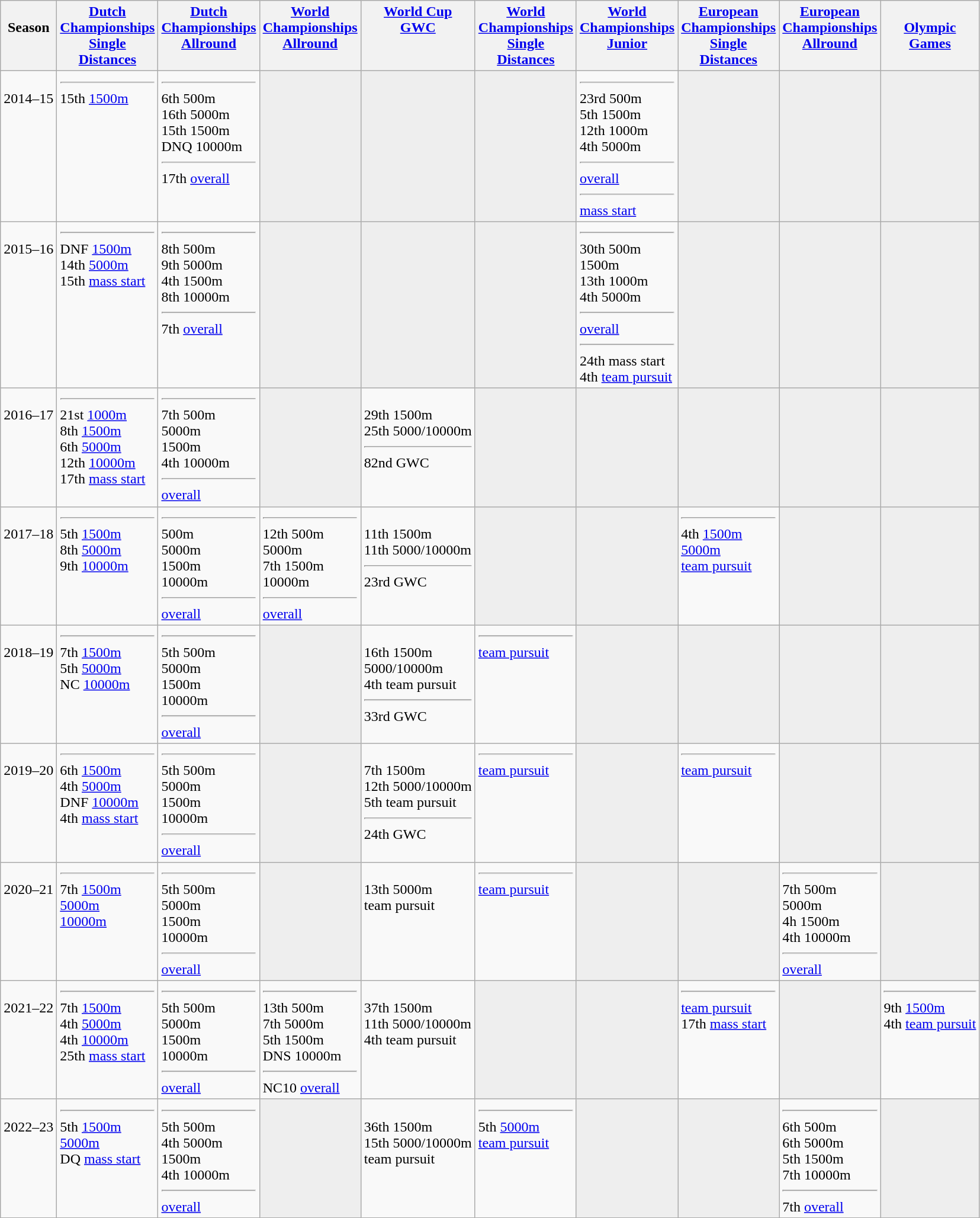<table class="wikitable">
<tr style="vertical-align: top;">
<th><br> Season</th>
<th><a href='#'>Dutch <br> Championships <br> Single <br> Distances</a></th>
<th><a href='#'>Dutch <br> Championships <br> Allround</a></th>
<th><a href='#'>World <br> Championships <br> Allround</a></th>
<th><a href='#'>World Cup <br> GWC</a></th>
<th><a href='#'>World <br> Championships <br> Single <br> Distances</a></th>
<th><a href='#'>World <br> Championships <br> Junior</a></th>
<th><a href='#'>European <br> Championships <br> Single <br> Distances</a></th>
<th><a href='#'>European <br> Championships <br> Allround</a></th>
<th> <br> <a href='#'>Olympic <br> Games</a></th>
</tr>
<tr style="vertical-align: top;">
<td><br> 2014–15</td>
<td> <hr> 15th <a href='#'>1500m</a></td>
<td> <hr> 6th 500m <br> 16th 5000m <br> 15th 1500m <br> DNQ 10000m <hr> 17th <a href='#'>overall</a></td>
<td bgcolor=#EEEEEE></td>
<td bgcolor=#EEEEEE></td>
<td bgcolor=#EEEEEE></td>
<td> <hr> 23rd 500m <br> 5th 1500m <br> 12th 1000m <br> 4th 5000m <hr>  <a href='#'>overall</a> <hr>  <a href='#'>mass start</a></td>
<td bgcolor=#EEEEEE></td>
<td bgcolor=#EEEEEE></td>
<td bgcolor=#EEEEEE></td>
</tr>
<tr style="vertical-align: top;">
<td><br> 2015–16</td>
<td> <hr> DNF <a href='#'>1500m</a> <br> 14th <a href='#'>5000m</a> <br> 15th <a href='#'>mass start</a></td>
<td> <hr> 8th 500m <br> 9th 5000m <br> 4th 1500m <br> 8th 10000m <hr> 7th <a href='#'>overall</a></td>
<td bgcolor=#EEEEEE></td>
<td bgcolor=#EEEEEE></td>
<td bgcolor=#EEEEEE></td>
<td> <hr> 30th 500m <br>  1500m <br> 13th 1000m <br> 4th 5000m <hr>  <a href='#'>overall</a> <hr> 24th mass start <br> 4th <a href='#'>team pursuit</a></td>
<td bgcolor=#EEEEEE></td>
<td bgcolor=#EEEEEE></td>
<td bgcolor=#EEEEEE></td>
</tr>
<tr style="vertical-align: top;">
<td><br> 2016–17</td>
<td> <hr> 21st <a href='#'>1000m</a> <br> 8th <a href='#'>1500m</a> <br> 6th <a href='#'>5000m</a> <br> 12th <a href='#'>10000m</a> <br> 17th <a href='#'>mass start</a></td>
<td> <hr> 7th 500m <br>  5000m <br>  1500m <br> 4th 10000m <hr>  <a href='#'>overall</a></td>
<td bgcolor=#EEEEEE></td>
<td><br> 29th 1500m <br> 25th 5000/10000m <hr> 82nd GWC</td>
<td bgcolor=#EEEEEE></td>
<td bgcolor=#EEEEEE></td>
<td bgcolor=#EEEEEE></td>
<td bgcolor=#EEEEEE></td>
<td bgcolor=#EEEEEE></td>
</tr>
<tr style="vertical-align: top;">
<td><br> 2017–18</td>
<td> <hr> 5th <a href='#'>1500m</a> <br> 8th <a href='#'>5000m</a> <br> 9th <a href='#'>10000m</a></td>
<td> <hr>  500m <br>  5000m <br>  1500m <br>  10000m <hr>  <a href='#'>overall</a></td>
<td> <hr> 12th 500m <br>  5000m <br> 7th 1500m <br>  10000m <hr>  <a href='#'>overall</a></td>
<td><br> 11th 1500m <br> 11th 5000/10000m <hr> 23rd GWC</td>
<td bgcolor=#EEEEEE></td>
<td bgcolor=#EEEEEE></td>
<td> <hr> 4th <a href='#'>1500m</a> <br>  <a href='#'>5000m</a> <br>  <a href='#'>team pursuit</a></td>
<td bgcolor=#EEEEEE></td>
<td bgcolor=#EEEEEE></td>
</tr>
<tr style="vertical-align: top;">
<td><br> 2018–19</td>
<td> <hr> 7th <a href='#'>1500m</a> <br> 5th <a href='#'>5000m</a> <br> NC <a href='#'>10000m</a></td>
<td> <hr> 5th 500m <br>  5000m <br>  1500m <br>  10000m <hr>  <a href='#'>overall</a></td>
<td bgcolor=#EEEEEE></td>
<td><br> 16th 1500m <br>  5000/10000m <br> 4th team pursuit <hr> 33rd GWC</td>
<td> <hr>  <a href='#'>team pursuit</a></td>
<td bgcolor=#EEEEEE></td>
<td bgcolor=#EEEEEE></td>
<td bgcolor=#EEEEEE></td>
<td bgcolor=#EEEEEE></td>
</tr>
<tr style="vertical-align: top;">
<td><br> 2019–20</td>
<td> <hr> 6th <a href='#'>1500m</a> <br> 4th <a href='#'>5000m</a> <br> DNF <a href='#'>10000m</a> <br> 4th <a href='#'>mass start</a></td>
<td> <hr> 5th 500m <br>  5000m <br>  1500m <br>  10000m <hr>  <a href='#'>overall</a></td>
<td bgcolor=#EEEEEE></td>
<td><br> 7th 1500m <br> 12th 5000/10000m <br> 5th team pursuit <hr> 24th GWC</td>
<td> <hr>  <a href='#'>team pursuit</a></td>
<td bgcolor=#EEEEEE></td>
<td> <hr>  <a href='#'>team pursuit</a></td>
<td bgcolor=#EEEEEE></td>
<td bgcolor=#EEEEEE></td>
</tr>
<tr style="vertical-align: top;">
<td><br> 2020–21</td>
<td> <hr> 7th <a href='#'>1500m</a> <br>  <a href='#'>5000m</a> <br>  <a href='#'>10000m</a></td>
<td> <hr> 5th 500m <br>  5000m <br>  1500m <br>  10000m <hr>  <a href='#'>overall</a></td>
<td bgcolor=#EEEEEE></td>
<td><br> 13th 5000m <br>  team pursuit</td>
<td> <hr>  <a href='#'>team pursuit</a></td>
<td bgcolor=#EEEEEE></td>
<td bgcolor=#EEEEEE></td>
<td> <hr> 7th 500m <br>  5000m <br> 4h 1500m <br> 4th 10000m <hr>  <a href='#'>overall</a></td>
<td bgcolor=#EEEEEE></td>
</tr>
<tr style="vertical-align: top;">
<td><br> 2021–22</td>
<td> <hr> 7th <a href='#'>1500m</a> <br> 4th <a href='#'>5000m</a> <br> 4th <a href='#'>10000m</a> <br> 25th <a href='#'>mass start</a></td>
<td> <hr> 5th 500m <br>  5000m <br>  1500m <br>  10000m <hr>  <a href='#'>overall</a></td>
<td> <hr> 13th 500m <br> 7th 5000m <br> 5th 1500m <br> DNS 10000m <hr> NC10 <a href='#'>overall</a></td>
<td><br> 37th 1500m <br> 11th 5000/10000m <br> 4th team pursuit</td>
<td bgcolor=#EEEEEE></td>
<td bgcolor=#EEEEEE></td>
<td> <hr>  <a href='#'>team pursuit</a> <br> 17th <a href='#'>mass start</a></td>
<td bgcolor=#EEEEEE></td>
<td> <hr> 9th <a href='#'>1500m</a> <br> 4th <a href='#'>team pursuit</a></td>
</tr>
<tr style="vertical-align: top;">
<td><br> 2022–23</td>
<td> <hr> 5th <a href='#'>1500m</a> <br>  <a href='#'>5000m</a> <br> DQ <a href='#'>mass start</a></td>
<td> <hr> 5th 500m <br> 4th 5000m <br>  1500m <br> 4th 10000m <hr>  <a href='#'>overall</a></td>
<td bgcolor=#EEEEEE></td>
<td><br> 36th 1500m <br> 15th 5000/10000m <br>  team pursuit</td>
<td> <hr> 5th <a href='#'>5000m</a> <br>  <a href='#'>team pursuit</a></td>
<td bgcolor=#EEEEEE></td>
<td bgcolor=#EEEEEE></td>
<td> <hr> 6th 500m <br> 6th 5000m <br> 5th 1500m <br> 7th 10000m <hr> 7th <a href='#'>overall</a></td>
<td bgcolor=#EEEEEE></td>
</tr>
</table>
